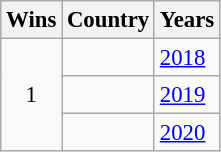<table class="wikitable sortable" style="font-size:95%">
<tr>
<th>Wins</th>
<th>Country</th>
<th>Years</th>
</tr>
<tr>
<td rowspan="3" style="text-align:center;">1</td>
<td></td>
<td><a href='#'>2018</a></td>
</tr>
<tr>
<td></td>
<td><a href='#'>2019</a></td>
</tr>
<tr>
<td></td>
<td><a href='#'>2020</a></td>
</tr>
</table>
